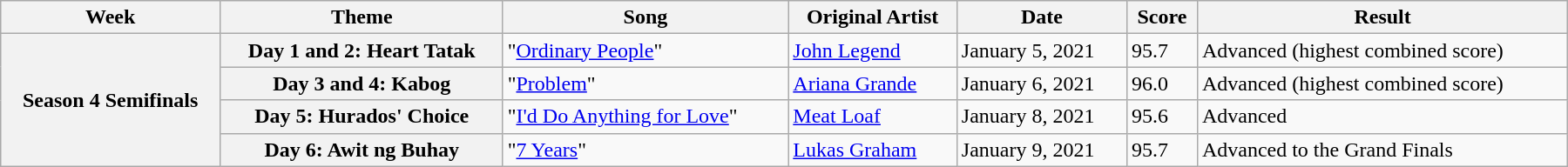<table class="wikitable sortable" style="width:95%; margin:1em auto;">
<tr>
<th scope="col">Week</th>
<th scope="col">Theme</th>
<th scope="col">Song</th>
<th scope="col">Original Artist</th>
<th scope="col">Date</th>
<th scope="col">Score</th>
<th scope="col">Result</th>
</tr>
<tr>
<th scope="row" rowspan="4">Season 4 Semifinals</th>
<th>Day 1 and 2: Heart Tatak</th>
<td>"<a href='#'>Ordinary People</a>"</td>
<td><a href='#'>John Legend</a></td>
<td>January 5, 2021</td>
<td>95.7</td>
<td>Advanced (highest combined score)</td>
</tr>
<tr>
<th>Day 3 and 4: Kabog</th>
<td>"<a href='#'>Problem</a>"</td>
<td><a href='#'>Ariana Grande</a></td>
<td>January 6, 2021</td>
<td>96.0</td>
<td>Advanced (highest combined score)</td>
</tr>
<tr>
<th>Day 5: Hurados' Choice</th>
<td>"<a href='#'>I'd Do Anything for Love</a>"</td>
<td><a href='#'>Meat Loaf</a></td>
<td>January 8, 2021</td>
<td>95.6</td>
<td>Advanced</td>
</tr>
<tr>
<th>Day 6: Awit ng Buhay</th>
<td>"<a href='#'>7 Years</a>"</td>
<td><a href='#'>Lukas Graham</a></td>
<td>January 9, 2021</td>
<td>95.7</td>
<td>Advanced to the Grand Finals</td>
</tr>
</table>
